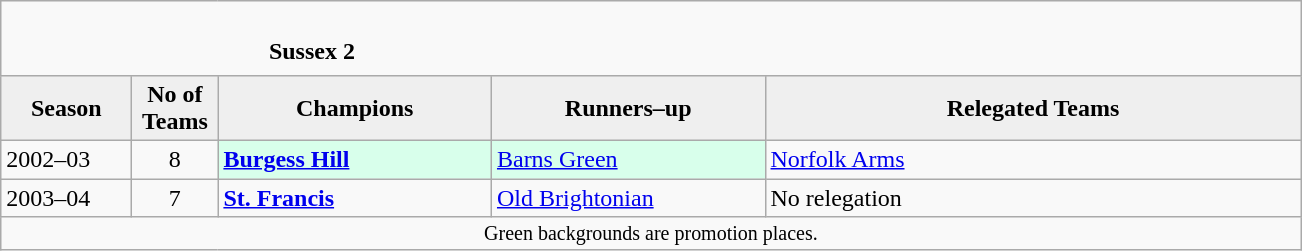<table class="wikitable" style="text-align: left;">
<tr>
<td colspan="11" cellpadding="0" cellspacing="0"><br><table border="0" style="width:100%;" cellpadding="0" cellspacing="0">
<tr>
<td style="width:20%; border:0;"></td>
<td style="border:0;"><strong>Sussex 2</strong></td>
<td style="width:20%; border:0;"></td>
</tr>
</table>
</td>
</tr>
<tr>
<th style="background:#efefef; width:80px;">Season</th>
<th style="background:#efefef; width:50px;">No of Teams</th>
<th style="background:#efefef; width:175px;">Champions</th>
<th style="background:#efefef; width:175px;">Runners–up</th>
<th style="background:#efefef; width:350px;">Relegated Teams</th>
</tr>
<tr align=left>
<td>2002–03</td>
<td style="text-align: center;">8</td>
<td style="background:#d8ffeb;"><strong><a href='#'>Burgess Hill</a></strong></td>
<td style="background:#d8ffeb;"><a href='#'>Barns Green</a></td>
<td><a href='#'>Norfolk Arms</a></td>
</tr>
<tr>
<td>2003–04</td>
<td style="text-align: center;">7</td>
<td><strong><a href='#'>St. Francis</a></strong></td>
<td><a href='#'>Old Brightonian</a></td>
<td>No relegation</td>
</tr>
<tr>
<td colspan="15"  style="border:0; font-size:smaller; text-align:center;">Green backgrounds are promotion places.</td>
</tr>
</table>
